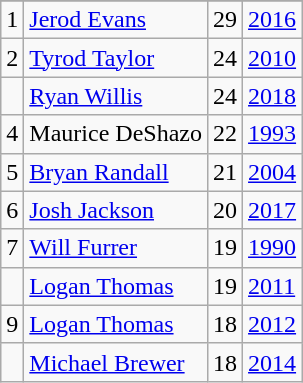<table class="wikitable">
<tr>
</tr>
<tr>
<td>1</td>
<td><a href='#'>Jerod Evans</a></td>
<td>29</td>
<td><a href='#'>2016</a></td>
</tr>
<tr>
<td>2</td>
<td><a href='#'>Tyrod Taylor</a></td>
<td>24</td>
<td><a href='#'>2010</a></td>
</tr>
<tr>
<td></td>
<td><a href='#'>Ryan Willis</a></td>
<td>24</td>
<td><a href='#'>2018</a></td>
</tr>
<tr>
<td>4</td>
<td>Maurice DeShazo</td>
<td>22</td>
<td><a href='#'>1993</a></td>
</tr>
<tr>
<td>5</td>
<td><a href='#'>Bryan Randall</a></td>
<td>21</td>
<td><a href='#'>2004</a></td>
</tr>
<tr>
<td>6</td>
<td><a href='#'>Josh Jackson</a></td>
<td>20</td>
<td><a href='#'>2017</a></td>
</tr>
<tr>
<td>7</td>
<td><a href='#'>Will Furrer</a></td>
<td>19</td>
<td><a href='#'>1990</a></td>
</tr>
<tr>
<td></td>
<td><a href='#'>Logan Thomas</a></td>
<td>19</td>
<td><a href='#'>2011</a></td>
</tr>
<tr>
<td>9</td>
<td><a href='#'>Logan Thomas</a></td>
<td>18</td>
<td><a href='#'>2012</a></td>
</tr>
<tr>
<td></td>
<td><a href='#'>Michael Brewer</a></td>
<td>18</td>
<td><a href='#'>2014</a></td>
</tr>
</table>
